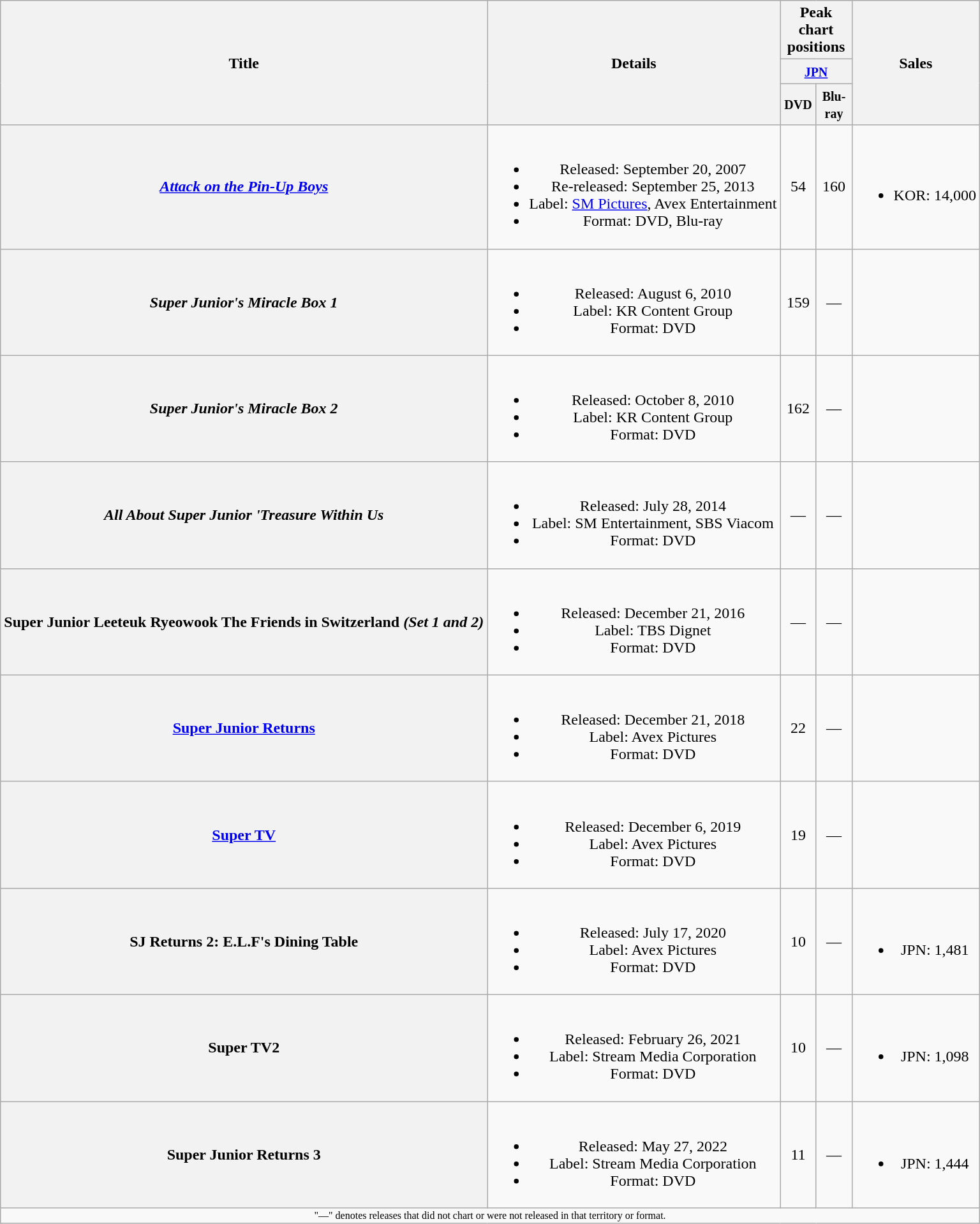<table class="wikitable plainrowheaders" style="text-align:center;">
<tr>
<th scope="col" rowspan="3">Title</th>
<th scope="col" rowspan="3">Details</th>
<th scope="col" colspan="2">Peak chart positions</th>
<th scope="col" rowspan="3">Sales</th>
</tr>
<tr>
<th width="60" colspan="2"><small><a href='#'>JPN</a></small></th>
</tr>
<tr>
<th width="30"><small>DVD</small></th>
<th width="30"><small>Blu-ray</small></th>
</tr>
<tr>
<th scope="row"><em><a href='#'>Attack on the Pin-Up Boys</a></em></th>
<td><br><ul><li>Released: September 20, 2007</li><li>Re-released: September 25, 2013</li><li>Label: <a href='#'>SM Pictures</a>, Avex Entertainment</li><li>Format: DVD, Blu-ray</li></ul></td>
<td>54</td>
<td>160</td>
<td><br><ul><li>KOR: 14,000</li></ul></td>
</tr>
<tr>
<th scope="row"><em>Super Junior's Miracle Box 1</em></th>
<td><br><ul><li>Released: August 6, 2010</li><li>Label: KR Content Group</li><li>Format: DVD</li></ul></td>
<td>159</td>
<td>—</td>
<td></td>
</tr>
<tr>
<th scope="row"><em>Super Junior's Miracle Box 2</em></th>
<td><br><ul><li>Released: October 8, 2010</li><li>Label: KR Content Group</li><li>Format: DVD</li></ul></td>
<td>162</td>
<td>—</td>
<td></td>
</tr>
<tr>
<th scope="row"><em>All About Super Junior 'Treasure Within Us<strong></th>
<td><br><ul><li>Released: July 28, 2014</li><li>Label: SM Entertainment, SBS Viacom</li><li>Format: DVD</li></ul></td>
<td>—</td>
<td>—</td>
<td></td>
</tr>
<tr>
<th scope="row"></em>Super Junior Leeteuk Ryeowook The Friends in Switzerland<em> (Set 1 and 2)</th>
<td><br><ul><li>Released: December 21, 2016</li><li>Label: TBS Dignet</li><li>Format: DVD</li></ul></td>
<td>—</td>
<td>—</td>
<td></td>
</tr>
<tr>
<th scope="row"></em><a href='#'>Super Junior Returns</a><em></th>
<td><br><ul><li>Released: December 21, 2018</li><li>Label: Avex Pictures</li><li>Format: DVD</li></ul></td>
<td>22</td>
<td>—</td>
<td></td>
</tr>
<tr>
<th scope="row"></em><a href='#'>Super TV</a><em></th>
<td><br><ul><li>Released: December 6, 2019</li><li>Label: Avex Pictures</li><li>Format: DVD</li></ul></td>
<td>19</td>
<td>—</td>
<td></td>
</tr>
<tr>
<th scope="row"></em>SJ Returns 2: E.L.F's Dining Table<em></th>
<td><br><ul><li>Released: July 17, 2020</li><li>Label: Avex Pictures</li><li>Format: DVD</li></ul></td>
<td>10</td>
<td>—</td>
<td><br><ul><li>JPN: 1,481</li></ul></td>
</tr>
<tr>
<th scope="row"></em>Super TV2<em></th>
<td><br><ul><li>Released: February 26, 2021</li><li>Label: Stream Media Corporation</li><li>Format: DVD</li></ul></td>
<td>10</td>
<td>—</td>
<td><br><ul><li>JPN: 1,098</li></ul></td>
</tr>
<tr>
<th scope="row"></em>Super Junior Returns 3<em></th>
<td><br><ul><li>Released: May 27, 2022</li><li>Label: Stream Media Corporation</li><li>Format: DVD</li></ul></td>
<td>11</td>
<td>—</td>
<td><br><ul><li>JPN: 1,444</li></ul></td>
</tr>
<tr>
<td colspan="5" style="text-align:center; font-size:8pt;">"—" denotes releases that did not chart or were not released in that territory or format.</td>
</tr>
</table>
